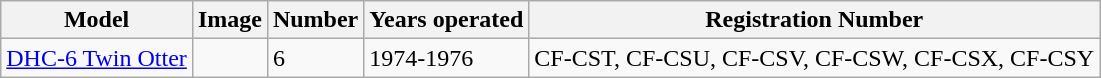<table class="wikitable sortable">
<tr>
<th>Model</th>
<th>Image</th>
<th>Number</th>
<th>Years operated</th>
<th>Registration Number</th>
</tr>
<tr>
<td><a href='#'>DHC-6 Twin Otter</a></td>
<td></td>
<td>6</td>
<td>1974-1976</td>
<td>CF-CST, CF-CSU, CF-CSV, CF-CSW, CF-CSX, CF-CSY</td>
</tr>
</table>
